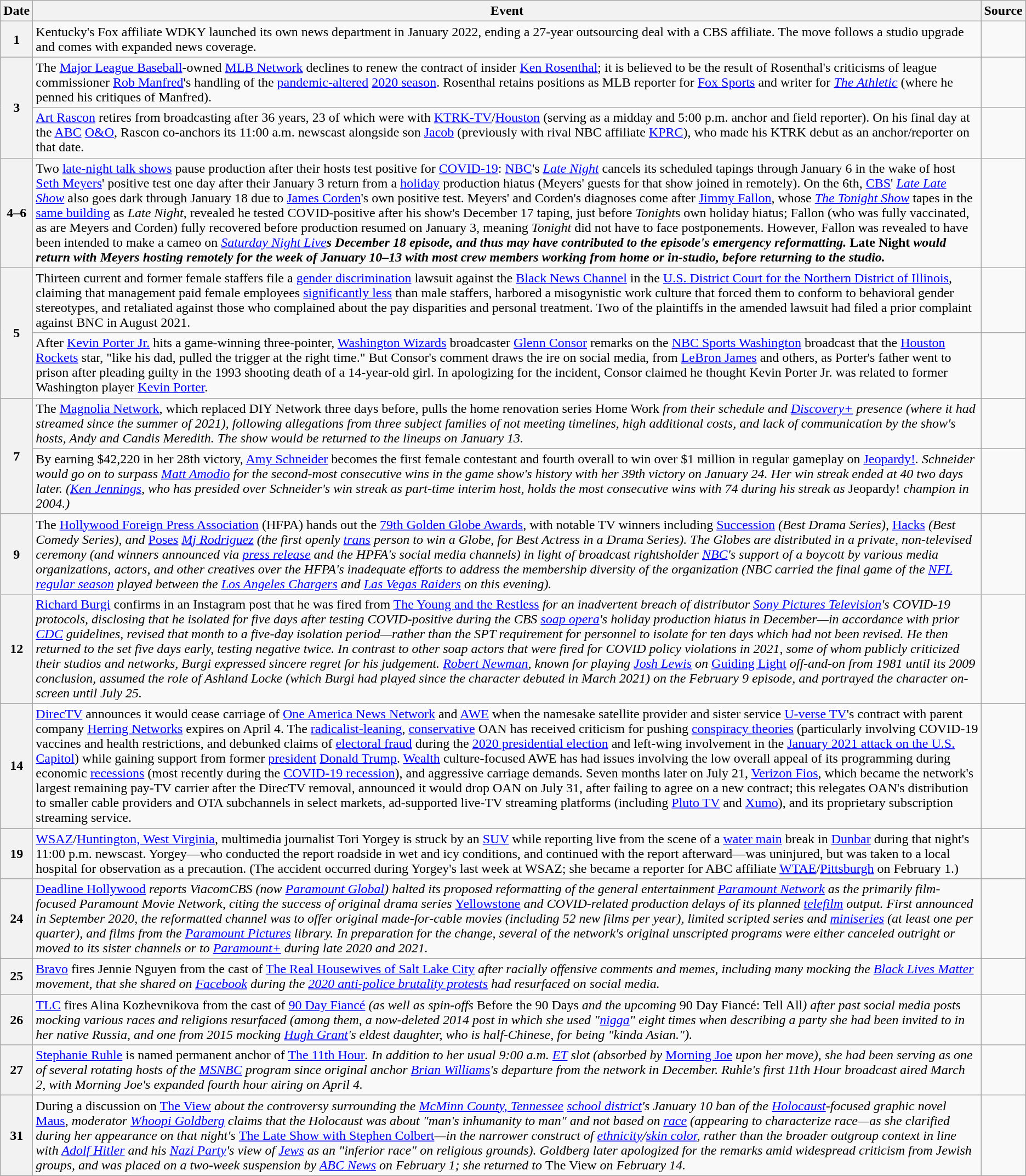<table class=wikitable>
<tr>
<th>Date</th>
<th>Event</th>
<th>Source</th>
</tr>
<tr>
<th>1</th>
<td>Kentucky's Fox affiliate WDKY launched its own news department in January 2022, ending a 27-year outsourcing deal with a CBS affiliate. The move follows a studio upgrade and comes with expanded news coverage.</td>
<td></td>
</tr>
<tr>
<th rowspan="2">3</th>
<td>The <a href='#'>Major League Baseball</a>-owned <a href='#'>MLB Network</a> declines to renew the contract of insider <a href='#'>Ken Rosenthal</a>; it is believed to be the result of Rosenthal's criticisms of league commissioner <a href='#'>Rob Manfred</a>'s handling of the <a href='#'>pandemic-altered</a> <a href='#'>2020 season</a>. Rosenthal retains positions as MLB reporter for <a href='#'>Fox Sports</a> and writer for <em><a href='#'>The Athletic</a></em> (where he penned his critiques of Manfred).</td>
<td></td>
</tr>
<tr>
<td><a href='#'>Art Rascon</a> retires from broadcasting after 36 years, 23 of which were with <a href='#'>KTRK-TV</a>/<a href='#'>Houston</a> (serving as a midday and 5:00 p.m. anchor and field reporter). On his final day at the <a href='#'>ABC</a> <a href='#'>O&O</a>, Rascon co-anchors its 11:00 a.m. newscast alongside son <a href='#'>Jacob</a> (previously with rival NBC affiliate <a href='#'>KPRC</a>), who made his KTRK debut as an anchor/reporter on that date.</td>
<td><br></td>
</tr>
<tr>
<th>4–6</th>
<td>Two <a href='#'>late-night talk shows</a> pause production after their hosts test positive for <a href='#'>COVID-19</a>: <a href='#'>NBC</a>'s <em><a href='#'>Late Night</a></em> cancels its scheduled tapings through January 6 in the wake of host <a href='#'>Seth Meyers</a>' positive test one day after their January 3 return from a <a href='#'>holiday</a> production hiatus (Meyers' guests for that show joined in remotely). On the 6th, <a href='#'>CBS</a>' <em><a href='#'>Late Late Show</a></em> also goes dark through January 18 due to <a href='#'>James Corden</a>'s own positive test. Meyers' and Corden's diagnoses come after <a href='#'>Jimmy Fallon</a>, whose <em><a href='#'>The Tonight Show</a></em> tapes in the <a href='#'>same building</a> as <em>Late Night</em>, revealed he tested COVID-positive after his show's December 17 taping, just before <em>Tonight</em>s own holiday hiatus; Fallon (who was fully vaccinated, as are Meyers and Corden) fully recovered before production resumed on January 3, meaning <em>Tonight</em> did not have to face postponements. However, Fallon was revealed to have been intended to make a cameo on <em><a href='#'>Saturday Night Live</a><strong>s December 18 episode, and thus may have contributed to the episode's emergency reformatting. </em>Late Night<em> would return with Meyers hosting remotely for the week of January 10–13 with most crew members working from home or in-studio, before returning to the studio.</td>
<td><br><br></td>
</tr>
<tr>
<th rowspan="2">5</th>
<td>Thirteen current and former female staffers file a <a href='#'>gender discrimination</a> lawsuit against the <a href='#'>Black News Channel</a> in the <a href='#'>U.S. District Court for the Northern District of Illinois</a>, claiming that management paid female employees <a href='#'>significantly less</a> than male staffers, harbored a misogynistic work culture that forced them to conform to behavioral gender stereotypes, and retaliated against those who complained about the pay disparities and personal treatment. Two of the plaintiffs in the amended lawsuit had filed a prior complaint against BNC in August 2021.</td>
<td></td>
</tr>
<tr>
<td>After <a href='#'>Kevin Porter Jr.</a> hits a game-winning three-pointer, <a href='#'>Washington Wizards</a> broadcaster <a href='#'>Glenn Consor</a> remarks on the <a href='#'>NBC Sports Washington</a> broadcast that the <a href='#'>Houston Rockets</a> star, "like his dad, pulled the trigger at the right time." But Consor's comment draws the ire on social media, from <a href='#'>LeBron James</a> and others, as Porter's father went to prison after pleading guilty in the 1993 shooting death of a 14-year-old girl. In apologizing for the incident, Consor claimed he thought Kevin Porter Jr. was related to former Washington player <a href='#'>Kevin Porter</a>.</td>
<td></td>
</tr>
<tr>
<th rowspan="2">7</th>
<td>The <a href='#'>Magnolia Network</a>, which replaced DIY Network three days before, pulls the home renovation series </em>Home Work<em> from their schedule and <a href='#'>Discovery+</a> presence (where it had streamed since the summer of 2021), following allegations from three subject families of not meeting timelines, high additional costs, and lack of communication by the show's hosts, Andy and Candis Meredith. The show would be returned to the lineups on January 13.</td>
<td></td>
</tr>
<tr>
<td>By earning $42,220 in her 28th victory, <a href='#'>Amy Schneider</a> becomes the first female contestant and fourth overall to win over $1 million in regular gameplay on </em><a href='#'>Jeopardy!</a><em>. Schneider would go on to surpass <a href='#'>Matt Amodio</a> for the second-most consecutive wins in the game show's history with her 39th victory on January 24. Her win streak ended at 40 two days later. (<a href='#'>Ken Jennings</a>, who has presided over Schneider's win streak as part-time interim host, holds the most consecutive wins with 74 during his streak as </em>Jeopardy!<em> champion in 2004.)</td>
<td><br></td>
</tr>
<tr>
<th>9</th>
<td>The <a href='#'>Hollywood Foreign Press Association</a> (HFPA) hands out the <a href='#'>79th Golden Globe Awards</a>, with notable TV winners including </em><a href='#'>Succession</a><em> (Best Drama Series), </em><a href='#'>Hacks</a><em> (Best Comedy Series), and <a href='#'></em>Pose<em>s</a> <a href='#'>Mj Rodriguez</a> (the first openly <a href='#'>trans</a> person to win a Globe, for Best Actress in a Drama Series). The Globes are distributed in a private, non-televised ceremony (and winners announced via <a href='#'>press release</a> and the HPFA's social media channels) in light of broadcast rightsholder <a href='#'>NBC</a>'s support of a boycott by various media organizations, actors, and other creatives over the HFPA's inadequate efforts to address the membership diversity of the organization (NBC carried the final game of the <a href='#'>NFL regular season</a> played between the <a href='#'>Los Angeles Chargers</a> and <a href='#'>Las Vegas Raiders</a> on this evening).</td>
<td><br></td>
</tr>
<tr>
<th>12</th>
<td><a href='#'>Richard Burgi</a> confirms in an Instagram post that he was fired from </em><a href='#'>The Young and the Restless</a><em> for an inadvertent breach of distributor <a href='#'>Sony Pictures Television</a>'s COVID-19 protocols, disclosing that he isolated for five days after testing COVID-positive during the CBS <a href='#'>soap opera</a>'s holiday production hiatus in December—in accordance with prior <a href='#'>CDC</a> guidelines, revised that month to a five-day isolation period—rather than the SPT requirement for personnel to isolate for ten days which had not been revised. He then returned to the set five days early, testing negative twice. In contrast to other soap actors that were fired for COVID policy violations in 2021, some of whom publicly criticized their studios and networks, Burgi expressed sincere regret for his judgement. <a href='#'>Robert Newman</a>, known for playing <a href='#'>Josh Lewis</a> on </em><a href='#'>Guiding Light</a><em> off-and-on from 1981 until its 2009 conclusion, assumed the role of Ashland Locke (which Burgi had played since the character debuted in March 2021) on the February 9 episode, and portrayed the character on-screen until July 25.</td>
<td></td>
</tr>
<tr>
<th>14</th>
<td><a href='#'>DirecTV</a> announces it would cease carriage of <a href='#'>One America News Network</a> and <a href='#'>AWE</a> when the namesake satellite provider and sister service <a href='#'>U-verse TV</a>'s contract with parent company <a href='#'>Herring Networks</a> expires on April 4. The <a href='#'>radicalist-leaning</a>, <a href='#'>conservative</a> OAN has received criticism for pushing <a href='#'>conspiracy theories</a> (particularly involving COVID-19 vaccines and health restrictions, and debunked claims of <a href='#'>electoral fraud</a> during the <a href='#'>2020 presidential election</a> and left-wing involvement in the <a href='#'>January 2021 attack on the U.S. Capitol</a>) while gaining support from former <a href='#'>president</a> <a href='#'>Donald Trump</a>. <a href='#'>Wealth</a> culture-focused AWE has had issues involving the low overall appeal of its programming during economic <a href='#'>recessions</a> (most recently during the <a href='#'>COVID-19 recession</a>), and aggressive carriage demands. Seven months later on July 21, <a href='#'>Verizon Fios</a>, which became the network's largest remaining pay-TV carrier after the DirecTV removal, announced it would drop OAN on July 31, after failing to agree on a new contract; this relegates OAN's distribution to smaller cable providers and OTA subchannels in select markets, ad-supported live-TV streaming platforms (including <a href='#'>Pluto TV</a> and <a href='#'>Xumo</a>), and its proprietary subscription streaming service.</td>
<td><br></td>
</tr>
<tr>
<th>19</th>
<td><a href='#'>WSAZ</a>/<a href='#'>Huntington, West Virginia</a>, multimedia journalist Tori Yorgey is struck by an <a href='#'>SUV</a> while reporting live from the scene of a <a href='#'>water main</a> break in <a href='#'>Dunbar</a> during that night's 11:00 p.m. newscast. Yorgey—who conducted the report roadside in wet and icy conditions, and continued with the report afterward—was uninjured, but was taken to a local hospital for observation as a precaution. (The accident occurred during Yorgey's last week at WSAZ; she became a reporter for ABC affiliate <a href='#'>WTAE</a>/<a href='#'>Pittsburgh</a> on February 1.)</td>
<td></td>
</tr>
<tr>
<th>24</th>
<td></em><a href='#'>Deadline Hollywood</a><em> reports ViacomCBS (now <a href='#'>Paramount Global</a>) halted its proposed reformatting of the general entertainment <a href='#'>Paramount Network</a> as the primarily film-focused Paramount Movie Network, citing the success of original drama series </em><a href='#'>Yellowstone</a><em> and COVID-related production delays of its planned <a href='#'>telefilm</a> output. First announced in September 2020, the reformatted channel was to offer original made-for-cable movies (including 52 new films per year), limited scripted series and <a href='#'>miniseries</a> (at least one per quarter), and films from the <a href='#'>Paramount Pictures</a> library. In preparation for the change, several of the network's original unscripted programs were either canceled outright or moved to its sister channels or to <a href='#'>Paramount+</a> during late 2020 and 2021.</td>
<td></td>
</tr>
<tr>
<th>25</th>
<td><a href='#'>Bravo</a> fires Jennie Nguyen from the cast of </em><a href='#'>The Real Housewives of Salt Lake City</a><em> after racially offensive comments and memes, including many mocking the <a href='#'>Black Lives Matter</a> movement, that she shared on <a href='#'>Facebook</a> during the <a href='#'>2020 anti-police brutality protests</a> had resurfaced on social media.</td>
<td></td>
</tr>
<tr>
<th>26</th>
<td><a href='#'>TLC</a> fires Alina Kozhevnikova from the cast of </em><a href='#'>90 Day Fiancé</a><em> (as well as spin-offs </em>Before the 90 Days<em> and the upcoming </em>90 Day Fiancé: Tell All<em>) after past social media posts mocking various races and religions resurfaced (among them, a now-deleted 2014 post in which she used "<a href='#'>nigga</a>" eight times when describing a party she had been invited to in her native Russia, and one from 2015 mocking <a href='#'>Hugh Grant</a>'s eldest daughter, who is half-Chinese, for being "kinda Asian.").</td>
<td></td>
</tr>
<tr>
<th>27</th>
<td><a href='#'>Stephanie Ruhle</a> is named permanent anchor of </em><a href='#'>The 11th Hour</a><em>. In addition to her usual 9:00 a.m. <a href='#'>ET</a> slot (absorbed by </em><a href='#'>Morning Joe</a><em> upon her move), she had been serving as one of several rotating hosts of the <a href='#'>MSNBC</a> program since original anchor <a href='#'>Brian Williams</a>'s departure from the network in December. Ruhle's first 11th Hour broadcast aired March 2, with Morning Joe's expanded fourth hour airing on April 4.</td>
<td></td>
</tr>
<tr>
<th>31</th>
<td>During a discussion on </em><a href='#'>The View</a><em> about the controversy surrounding the <a href='#'>McMinn County, Tennessee</a> <a href='#'>school district</a>'s January 10 ban of the <a href='#'>Holocaust</a>-focused graphic novel </em><a href='#'>Maus</a><em>, moderator <a href='#'>Whoopi Goldberg</a> claims that the Holocaust was about "man's inhumanity to man" and not based on <a href='#'>race</a> (appearing to characterize race—as she clarified during her appearance on that night's </em><a href='#'>The Late Show with Stephen Colbert</a><em>—in the narrower construct of <a href='#'>ethnicity</a>/<a href='#'>skin color</a>, rather than the broader outgroup context in line with <a href='#'>Adolf Hitler</a> and his <a href='#'>Nazi Party</a>'s view of <a href='#'>Jews</a> as an "inferior race" on religious grounds). Goldberg later apologized for the remarks amid widespread criticism from Jewish groups, and was placed on a two-week suspension by <a href='#'>ABC News</a> on February 1; she returned to </em>The View<em> on February 14.</td>
<td><br></td>
</tr>
</table>
